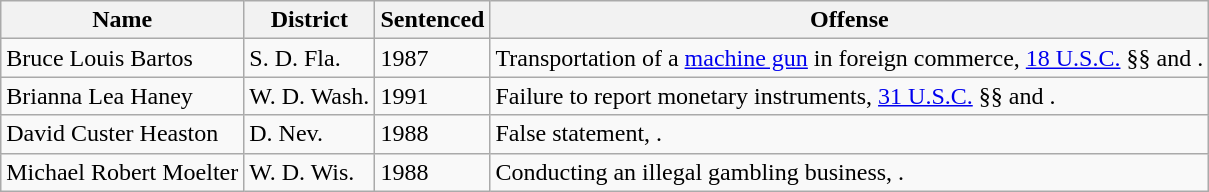<table class="wikitable">
<tr>
<th>Name</th>
<th>District</th>
<th>Sentenced</th>
<th>Offense</th>
</tr>
<tr>
<td>Bruce Louis Bartos</td>
<td>S. D. Fla.</td>
<td>1987</td>
<td>Transportation of a <a href='#'>machine gun</a> in foreign commerce, <a href='#'>18 U.S.C.</a> §§  and .</td>
</tr>
<tr>
<td>Brianna Lea Haney</td>
<td>W. D. Wash.</td>
<td>1991</td>
<td>Failure to report monetary instruments, <a href='#'>31 U.S.C.</a> §§  and .</td>
</tr>
<tr>
<td>David Custer Heaston</td>
<td>D. Nev.</td>
<td>1988</td>
<td>False statement, .</td>
</tr>
<tr>
<td>Michael Robert Moelter</td>
<td>W. D. Wis.</td>
<td>1988</td>
<td>Conducting an illegal gambling business, .</td>
</tr>
</table>
